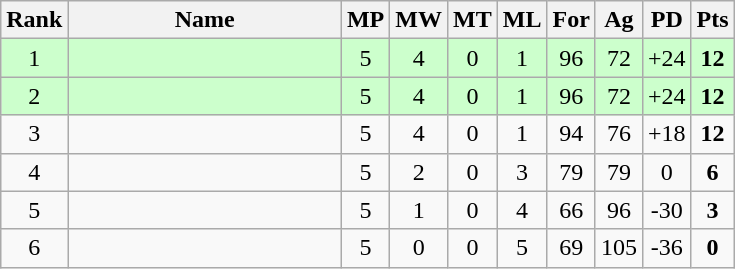<table class=wikitable style="text-align:center">
<tr>
<th width=20>Rank</th>
<th width=175>Name</th>
<th width=20>MP</th>
<th width=20>MW</th>
<th width=20>MT</th>
<th width=20>ML</th>
<th width=20>For</th>
<th width=20>Ag</th>
<th width=20>PD</th>
<th width=20>Pts</th>
</tr>
<tr bgcolor="#ccffcc">
<td>1</td>
<td align=left><strong></strong></td>
<td>5</td>
<td>4</td>
<td>0</td>
<td>1</td>
<td>96</td>
<td>72</td>
<td>+24</td>
<td><strong>12</strong></td>
</tr>
<tr bgcolor="#ccffcc">
<td>2</td>
<td align=left><strong></strong></td>
<td>5</td>
<td>4</td>
<td>0</td>
<td>1</td>
<td>96</td>
<td>72</td>
<td>+24</td>
<td><strong>12</strong></td>
</tr>
<tr>
<td>3</td>
<td align=left></td>
<td>5</td>
<td>4</td>
<td>0</td>
<td>1</td>
<td>94</td>
<td>76</td>
<td>+18</td>
<td><strong>12</strong></td>
</tr>
<tr>
<td>4</td>
<td align=left></td>
<td>5</td>
<td>2</td>
<td>0</td>
<td>3</td>
<td>79</td>
<td>79</td>
<td>0</td>
<td><strong>6</strong></td>
</tr>
<tr>
<td>5</td>
<td align=left></td>
<td>5</td>
<td>1</td>
<td>0</td>
<td>4</td>
<td>66</td>
<td>96</td>
<td>-30</td>
<td><strong>3</strong></td>
</tr>
<tr>
<td>6</td>
<td align=left></td>
<td>5</td>
<td>0</td>
<td>0</td>
<td>5</td>
<td>69</td>
<td>105</td>
<td>-36</td>
<td><strong>0</strong></td>
</tr>
</table>
